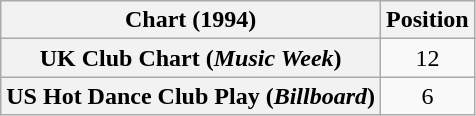<table class="wikitable plainrowheaders">
<tr>
<th>Chart (1994)</th>
<th>Position</th>
</tr>
<tr>
<th scope="row">UK Club Chart (<em>Music Week</em>)</th>
<td align="center">12</td>
</tr>
<tr>
<th scope="row">US Hot Dance Club Play (<em>Billboard</em>)</th>
<td align="center">6</td>
</tr>
</table>
